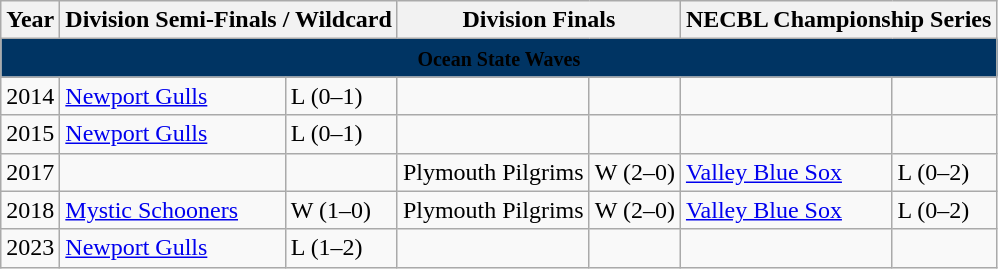<table class="wikitable">
<tr>
<th>Year</th>
<th colspan=2>Division Semi-Finals / Wildcard</th>
<th colspan=2>Division Finals</th>
<th colspan=2>NECBL Championship Series</th>
</tr>
<tr>
<th style="background-color:#003463" colspan="7"><span><small>Ocean State Waves</small></span></th>
</tr>
<tr>
<td>2014</td>
<td><a href='#'>Newport Gulls</a></td>
<td>L (0–1)</td>
<td></td>
<td></td>
<td></td>
<td></td>
</tr>
<tr>
<td>2015</td>
<td><a href='#'>Newport Gulls</a></td>
<td>L (0–1)</td>
<td></td>
<td></td>
<td></td>
<td></td>
</tr>
<tr>
<td>2017</td>
<td></td>
<td></td>
<td>Plymouth Pilgrims</td>
<td>W (2–0)</td>
<td><a href='#'>Valley Blue Sox</a></td>
<td>L (0–2)</td>
</tr>
<tr>
<td>2018</td>
<td><a href='#'>Mystic Schooners</a></td>
<td>W (1–0)</td>
<td>Plymouth Pilgrims</td>
<td>W (2–0)</td>
<td><a href='#'>Valley Blue Sox</a></td>
<td>L (0–2)</td>
</tr>
<tr>
<td>2023</td>
<td><a href='#'>Newport Gulls</a></td>
<td>L (1–2)</td>
<td></td>
<td></td>
<td></td>
<td></td>
</tr>
</table>
